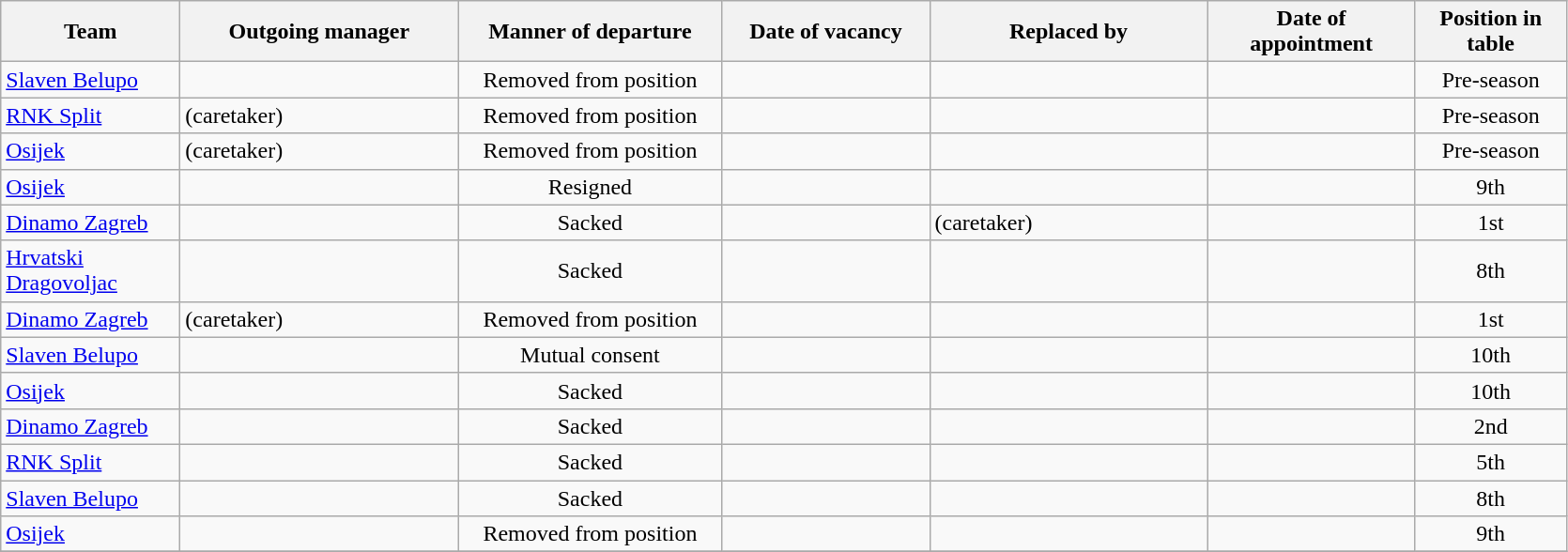<table class="wikitable sortable" style="text-align: center;">
<tr>
<th width="120">Team</th>
<th width="190">Outgoing manager</th>
<th width="180">Manner of departure</th>
<th width="140">Date of vacancy</th>
<th width="190">Replaced by</th>
<th width="140">Date of appointment</th>
<th width="100">Position in table</th>
</tr>
<tr>
<td style="text-align:left;"><a href='#'>Slaven Belupo</a></td>
<td style="text-align:left;"> </td>
<td>Removed from position</td>
<td></td>
<td style="text-align:left;"> </td>
<td></td>
<td>Pre-season</td>
</tr>
<tr>
<td style="text-align:left;"><a href='#'>RNK Split</a></td>
<td style="text-align:left;">  (caretaker)</td>
<td>Removed from position</td>
<td></td>
<td style="text-align:left;"> </td>
<td></td>
<td>Pre-season</td>
</tr>
<tr>
<td style="text-align:left;"><a href='#'>Osijek</a></td>
<td style="text-align:left;">  (caretaker)</td>
<td>Removed from position</td>
<td></td>
<td style="text-align:left;"> </td>
<td></td>
<td>Pre-season</td>
</tr>
<tr>
<td style="text-align:left;"><a href='#'>Osijek</a></td>
<td style="text-align:left;"> </td>
<td>Resigned</td>
<td></td>
<td style="text-align:left;"> </td>
<td></td>
<td>9th</td>
</tr>
<tr>
<td style="text-align:left;"><a href='#'>Dinamo Zagreb</a></td>
<td style="text-align:left;"> </td>
<td>Sacked</td>
<td></td>
<td style="text-align:left;">  (caretaker)</td>
<td></td>
<td>1st</td>
</tr>
<tr>
<td style="text-align:left;"><a href='#'>Hrvatski Dragovoljac</a></td>
<td style="text-align:left;"> </td>
<td>Sacked</td>
<td></td>
<td style="text-align:left;"> </td>
<td></td>
<td>8th</td>
</tr>
<tr>
<td style="text-align:left;"><a href='#'>Dinamo Zagreb</a></td>
<td style="text-align:left;">  (caretaker)</td>
<td>Removed from position</td>
<td></td>
<td style="text-align:left;"> </td>
<td></td>
<td>1st</td>
</tr>
<tr>
<td style="text-align:left;"><a href='#'>Slaven Belupo</a></td>
<td style="text-align:left;"> </td>
<td>Mutual consent</td>
<td></td>
<td style="text-align:left;"> </td>
<td></td>
<td>10th</td>
</tr>
<tr>
<td style="text-align:left;"><a href='#'>Osijek</a></td>
<td style="text-align:left;"> </td>
<td>Sacked</td>
<td></td>
<td style="text-align:left;"> </td>
<td></td>
<td>10th</td>
</tr>
<tr>
<td style="text-align:left;"><a href='#'>Dinamo Zagreb</a></td>
<td style="text-align:left;"> </td>
<td>Sacked</td>
<td></td>
<td style="text-align:left;"> </td>
<td></td>
<td>2nd</td>
</tr>
<tr>
<td style="text-align:left;"><a href='#'>RNK Split</a></td>
<td style="text-align:left;"> </td>
<td>Sacked</td>
<td></td>
<td style="text-align:left;"> </td>
<td></td>
<td>5th</td>
</tr>
<tr>
<td style="text-align:left;"><a href='#'>Slaven Belupo</a></td>
<td style="text-align:left;"> </td>
<td>Sacked</td>
<td></td>
<td style="text-align:left;"> </td>
<td></td>
<td>8th</td>
</tr>
<tr>
<td style="text-align:left;"><a href='#'>Osijek</a></td>
<td style="text-align:left;"> </td>
<td>Removed from position</td>
<td></td>
<td style="text-align:left;"> </td>
<td></td>
<td>9th</td>
</tr>
<tr>
</tr>
</table>
